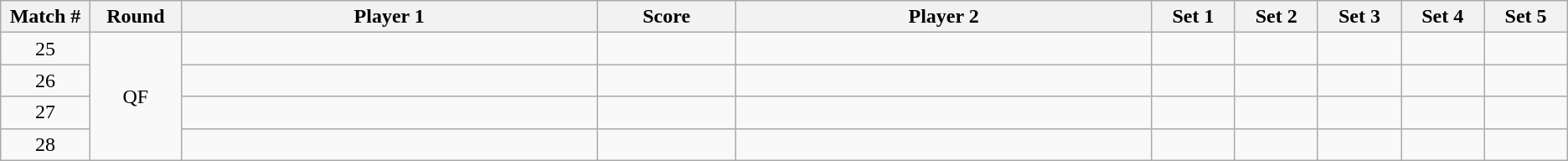<table class="wikitable">
<tr>
<th width="2%">Match #</th>
<th width="2%">Round</th>
<th width="15%">Player 1</th>
<th width="5%">Score</th>
<th width="15%">Player 2</th>
<th width="3%">Set 1</th>
<th width="3%">Set 2</th>
<th width="3%">Set 3</th>
<th width="3%">Set 4</th>
<th width="3%">Set 5</th>
</tr>
<tr style=text-align:center;>
<td>25</td>
<td rowspan=4>QF</td>
<td></td>
<td></td>
<td></td>
<td></td>
<td></td>
<td></td>
<td></td>
<td></td>
</tr>
<tr style=text-align:center;>
<td>26</td>
<td></td>
<td></td>
<td></td>
<td></td>
<td></td>
<td></td>
<td></td>
<td></td>
</tr>
<tr style=text-align:center;>
<td>27</td>
<td></td>
<td></td>
<td></td>
<td></td>
<td></td>
<td></td>
<td></td>
<td></td>
</tr>
<tr style=text-align:center;>
<td>28</td>
<td></td>
<td></td>
<td></td>
<td></td>
<td></td>
<td></td>
<td></td>
<td></td>
</tr>
</table>
